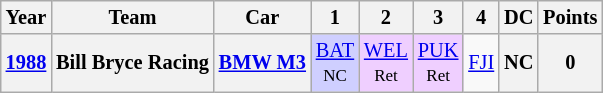<table class="wikitable" style="text-align:center; font-size:85%">
<tr>
<th>Year</th>
<th>Team</th>
<th>Car</th>
<th>1</th>
<th>2</th>
<th>3</th>
<th>4</th>
<th>DC</th>
<th>Points</th>
</tr>
<tr>
<th><a href='#'>1988</a></th>
<th nowrap> Bill Bryce Racing</th>
<th nowrap><a href='#'>BMW M3</a></th>
<td style="background:#CFCFFF;"><a href='#'>BAT</a><br><small>NC</small></td>
<td style="background:#EFCFFF;"><a href='#'>WEL</a><br><small>Ret</small></td>
<td style="background:#EFCFFF;"><a href='#'>PUK</a><br><small>Ret</small></td>
<td><a href='#'>FJI</a></td>
<th>NC</th>
<th>0</th>
</tr>
</table>
